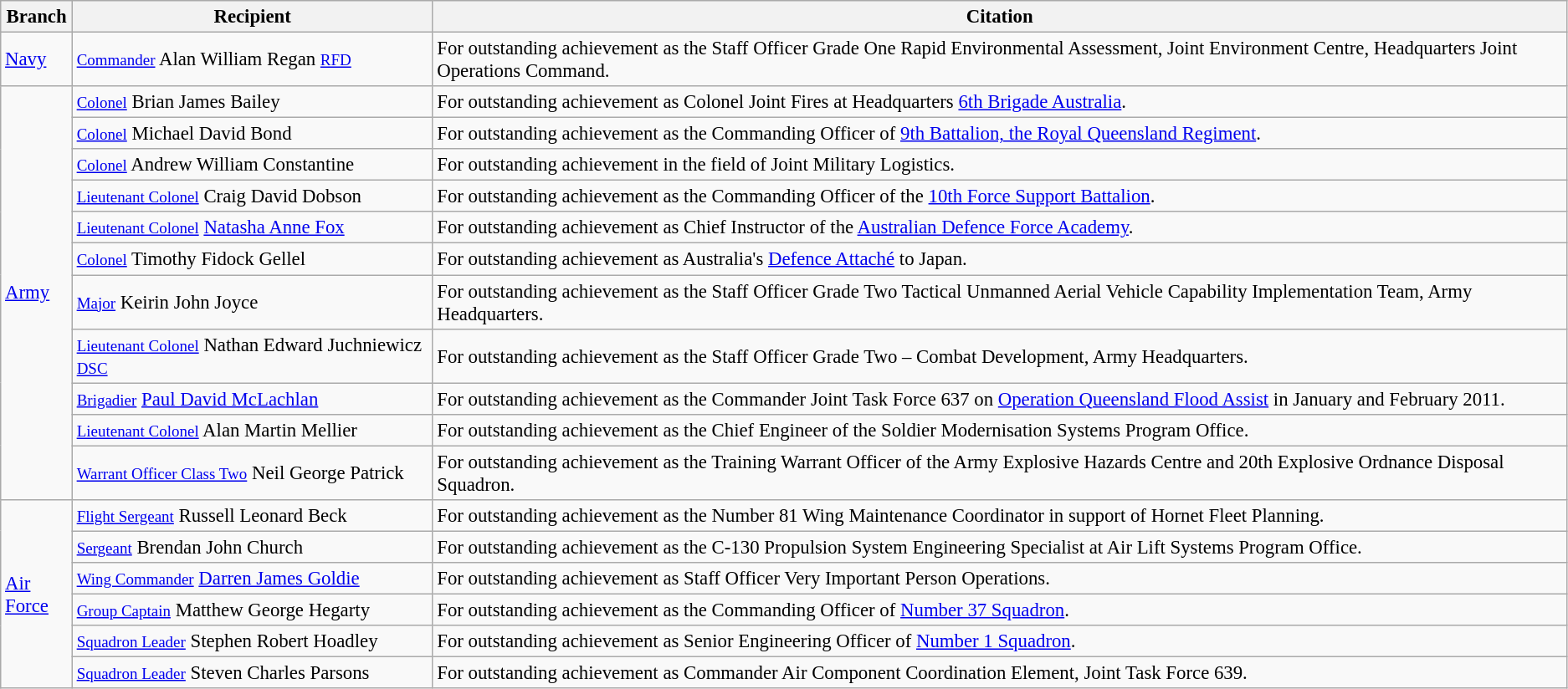<table class="wikitable" style="font-size:95%;">
<tr>
<th scope="col" width="50">Branch</th>
<th scope="col" width="280">Recipient</th>
<th>Citation</th>
</tr>
<tr>
<td><a href='#'>Navy</a></td>
<td><small><a href='#'>Commander</a></small> Alan William Regan <small><a href='#'>RFD</a></small></td>
<td>For outstanding achievement as the Staff Officer Grade One Rapid Environmental Assessment, Joint Environment Centre, Headquarters Joint Operations Command.</td>
</tr>
<tr>
<td rowspan="11"><a href='#'>Army</a></td>
<td><small><a href='#'>Colonel</a></small> Brian James Bailey</td>
<td>For outstanding achievement as Colonel Joint Fires at Headquarters <a href='#'>6th Brigade Australia</a>.</td>
</tr>
<tr>
<td><small><a href='#'>Colonel</a></small> Michael David Bond</td>
<td>For outstanding achievement as the Commanding Officer of <a href='#'>9th Battalion, the Royal Queensland Regiment</a>.</td>
</tr>
<tr>
<td><small><a href='#'>Colonel</a></small> Andrew William Constantine</td>
<td>For outstanding achievement in the field of Joint Military Logistics.</td>
</tr>
<tr>
<td><small><a href='#'>Lieutenant Colonel</a></small> Craig David Dobson</td>
<td>For outstanding achievement as the Commanding Officer of the <a href='#'>10th Force Support Battalion</a>.</td>
</tr>
<tr>
<td><small><a href='#'>Lieutenant Colonel</a></small> <a href='#'>Natasha Anne Fox</a></td>
<td>For outstanding achievement as Chief Instructor of the <a href='#'>Australian Defence Force Academy</a>.</td>
</tr>
<tr>
<td><small><a href='#'>Colonel</a></small> Timothy Fidock Gellel</td>
<td>For outstanding achievement as Australia's <a href='#'>Defence Attaché</a> to Japan.</td>
</tr>
<tr>
<td><small><a href='#'>Major</a></small> Keirin John Joyce</td>
<td>For outstanding achievement as the Staff Officer Grade Two Tactical Unmanned Aerial Vehicle Capability Implementation Team, Army Headquarters.</td>
</tr>
<tr>
<td><small><a href='#'>Lieutenant Colonel</a></small> Nathan Edward Juchniewicz <small><a href='#'>DSC</a></small></td>
<td>For outstanding achievement as the Staff Officer Grade Two – Combat Development, Army Headquarters.</td>
</tr>
<tr>
<td><small><a href='#'>Brigadier</a></small> <a href='#'>Paul David McLachlan</a></td>
<td>For outstanding achievement as the Commander Joint Task Force 637 on <a href='#'>Operation Queensland Flood Assist</a> in January and February 2011.</td>
</tr>
<tr>
<td><small><a href='#'>Lieutenant Colonel</a></small> Alan Martin Mellier</td>
<td>For outstanding achievement as the Chief Engineer of the Soldier Modernisation Systems Program Office.</td>
</tr>
<tr>
<td><small><a href='#'>Warrant Officer Class Two</a></small> Neil George Patrick</td>
<td>For outstanding achievement as the Training Warrant Officer of the Army Explosive Hazards Centre and 20th Explosive Ordnance Disposal Squadron.</td>
</tr>
<tr>
<td rowspan="6"><a href='#'>Air Force</a></td>
<td><small><a href='#'>Flight Sergeant</a></small> Russell Leonard Beck</td>
<td>For outstanding achievement as the Number 81 Wing Maintenance Coordinator in support of Hornet Fleet Planning.</td>
</tr>
<tr>
<td><small><a href='#'>Sergeant</a></small> Brendan John Church</td>
<td>For outstanding achievement as the C-130 Propulsion System Engineering Specialist at Air Lift Systems Program Office.</td>
</tr>
<tr>
<td><small><a href='#'>Wing Commander</a></small> <a href='#'>Darren James Goldie</a></td>
<td>For outstanding achievement as Staff Officer Very Important Person Operations.</td>
</tr>
<tr>
<td><small><a href='#'>Group Captain</a></small> Matthew George Hegarty</td>
<td>For outstanding achievement as the Commanding Officer of <a href='#'>Number 37 Squadron</a>.</td>
</tr>
<tr>
<td><small><a href='#'>Squadron Leader</a></small> Stephen Robert Hoadley</td>
<td>For outstanding achievement as Senior Engineering Officer of <a href='#'>Number 1 Squadron</a>.</td>
</tr>
<tr>
<td><small><a href='#'>Squadron Leader</a></small> Steven Charles Parsons</td>
<td>For outstanding achievement as Commander Air Component Coordination Element, Joint Task Force 639.</td>
</tr>
</table>
